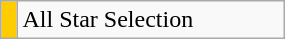<table class="wikitable" style="width:15%;">
<tr>
<th scope="row" style="background:#FFCC00;"></th>
<td>All Star Selection</td>
</tr>
</table>
